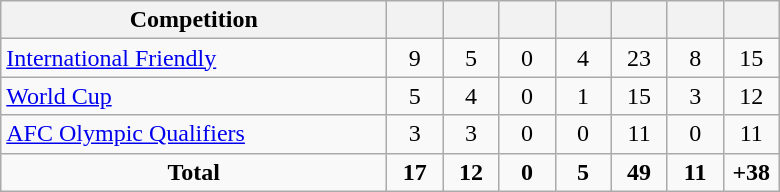<table class="wikitable" style="text-align: center;">
<tr>
<th width=250>Competition</th>
<th width=30></th>
<th width=30></th>
<th width=30></th>
<th width=30></th>
<th width=30></th>
<th width=30></th>
<th width=30></th>
</tr>
<tr>
<td align=left><a href='#'>International Friendly</a></td>
<td>9</td>
<td>5</td>
<td>0</td>
<td>4</td>
<td>23</td>
<td>8</td>
<td>15</td>
</tr>
<tr>
<td align=left><a href='#'>World Cup</a></td>
<td>5</td>
<td>4</td>
<td>0</td>
<td>1</td>
<td>15</td>
<td>3</td>
<td>12</td>
</tr>
<tr>
<td align=left><a href='#'>AFC Olympic Qualifiers</a></td>
<td>3</td>
<td>3</td>
<td>0</td>
<td>0</td>
<td>11</td>
<td>0</td>
<td>11</td>
</tr>
<tr>
<td><strong>Total</strong></td>
<td><strong>17</strong></td>
<td><strong>12</strong></td>
<td><strong>0</strong></td>
<td><strong>5</strong></td>
<td><strong>49</strong></td>
<td><strong>11</strong></td>
<td><strong>+38</strong></td>
</tr>
</table>
